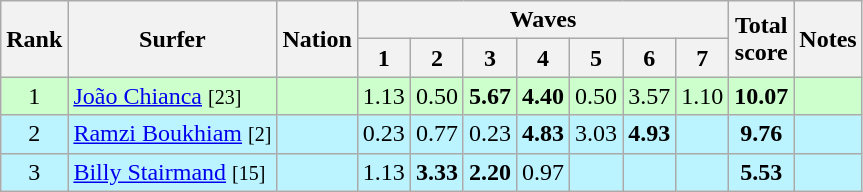<table class="wikitable sortable" style="text-align:center">
<tr>
<th rowspan=2>Rank</th>
<th rowspan=2>Surfer</th>
<th rowspan=2>Nation</th>
<th colspan=7>Waves</th>
<th rowspan=2>Total<br>score</th>
<th rowspan=2>Notes</th>
</tr>
<tr>
<th>1</th>
<th>2</th>
<th>3</th>
<th>4</th>
<th>5</th>
<th>6</th>
<th>7</th>
</tr>
<tr bgcolor=ccffcc>
<td>1</td>
<td align=left><a href='#'>João Chianca</a> <small>[23]</small></td>
<td align=left></td>
<td>1.13</td>
<td>0.50</td>
<td><strong>5.67</strong></td>
<td><strong>4.40</strong></td>
<td>0.50</td>
<td>3.57</td>
<td>1.10</td>
<td><strong>10.07</strong></td>
<td></td>
</tr>
<tr bgcolor=bbf3ff>
<td>2</td>
<td align=left><a href='#'>Ramzi Boukhiam</a> <small>[2]</small></td>
<td align=left></td>
<td>0.23</td>
<td>0.77</td>
<td>0.23</td>
<td><strong>4.83</strong></td>
<td>3.03</td>
<td><strong>4.93</strong></td>
<td></td>
<td><strong>9.76</strong></td>
<td></td>
</tr>
<tr bgcolor=bbf3ff>
<td>3</td>
<td align=left><a href='#'>Billy Stairmand</a> <small>[15]</small></td>
<td align=left></td>
<td>1.13</td>
<td><strong>3.33</strong></td>
<td><strong>2.20</strong></td>
<td>0.97</td>
<td></td>
<td></td>
<td></td>
<td><strong>5.53</strong></td>
<td></td>
</tr>
</table>
